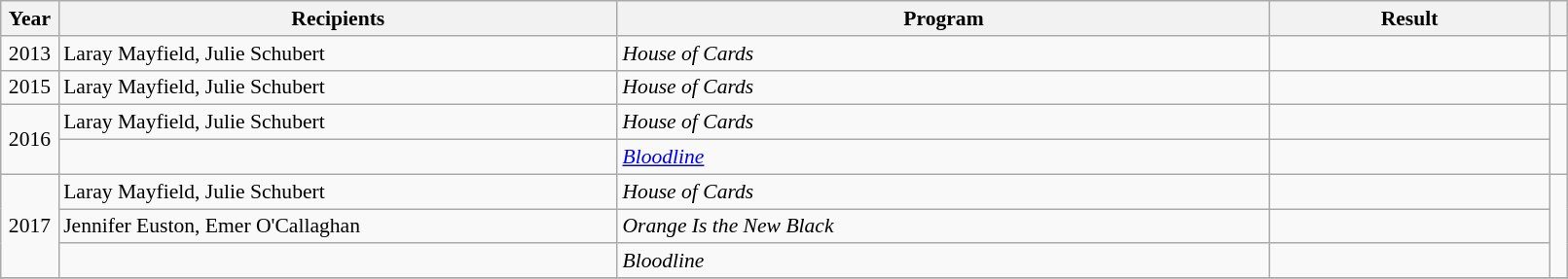<table class="wikitable plainrowheaders" style="font-size: 90%" width=85%>
<tr>
<th scope="col" style="width:2%;">Year</th>
<th scope="col" style="width:30%;">Recipients</th>
<th scope="col" style="width:35%;">Program</th>
<th scope="col" style="width:15%;">Result</th>
<th scope="col" class="unsortable" style="width:1%;"></th>
</tr>
<tr>
<td style="text-align:center;">2013</td>
<td>Laray Mayfield, Julie Schubert</td>
<td><em>House of Cards</em></td>
<td></td>
<td style="text-align:center;"></td>
</tr>
<tr>
<td style="text-align:center;">2015</td>
<td>Laray Mayfield, Julie Schubert</td>
<td><em>House of Cards</em></td>
<td></td>
<td style="text-align:center;"></td>
</tr>
<tr>
<td rowspan="2" style="text-align:center;">2016</td>
<td>Laray Mayfield, Julie Schubert</td>
<td><em>House of Cards</em></td>
<td></td>
<td rowspan="2" style="text-align:center;"></td>
</tr>
<tr>
<td></td>
<td><em><a href='#'>Bloodline</a></em></td>
<td></td>
</tr>
<tr>
<td rowspan="3" style="text-align:center;">2017</td>
<td>Laray Mayfield, Julie Schubert</td>
<td><em>House of Cards</em></td>
<td></td>
<td rowspan="3" style="text-align:center;"></td>
</tr>
<tr>
<td>Jennifer Euston, Emer O'Callaghan</td>
<td><em>Orange Is the New Black</em></td>
<td></td>
</tr>
<tr>
<td></td>
<td><em>Bloodline</em></td>
<td></td>
</tr>
<tr>
</tr>
</table>
